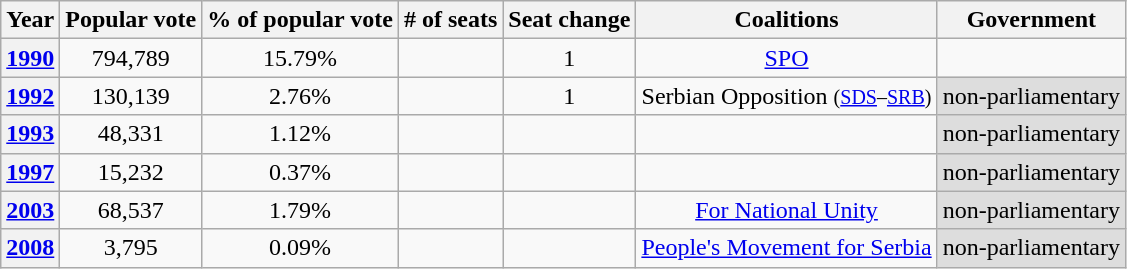<table class="wikitable sortable" style="text-align:center">
<tr>
<th>Year</th>
<th>Popular vote</th>
<th>% of popular vote</th>
<th># of seats</th>
<th>Seat change</th>
<th>Coalitions</th>
<th>Government</th>
</tr>
<tr>
<th><a href='#'>1990</a></th>
<td>794,789</td>
<td>15.79%</td>
<td></td>
<td> 1</td>
<td><a href='#'>SPO</a></td>
<td></td>
</tr>
<tr>
<th><a href='#'>1992</a></th>
<td>130,139</td>
<td>2.76%</td>
<td></td>
<td> 1</td>
<td>Serbian Opposition <small>(<a href='#'>SDS</a>–<a href='#'>SRB</a>)</small></td>
<td style="background:#ddd;">non-parliamentary</td>
</tr>
<tr>
<th><a href='#'>1993</a></th>
<td>48,331</td>
<td>1.12%</td>
<td></td>
<td></td>
<td></td>
<td style="background:#ddd;">non-parliamentary</td>
</tr>
<tr>
<th><a href='#'>1997</a></th>
<td>15,232</td>
<td>0.37%</td>
<td></td>
<td></td>
<td></td>
<td style="background:#ddd;">non-parliamentary</td>
</tr>
<tr>
<th><a href='#'>2003</a></th>
<td>68,537</td>
<td>1.79%</td>
<td></td>
<td></td>
<td><a href='#'>For National Unity</a></td>
<td style="background:#ddd;">non-parliamentary</td>
</tr>
<tr>
<th><a href='#'>2008</a></th>
<td>3,795</td>
<td>0.09%</td>
<td></td>
<td></td>
<td><a href='#'>People's Movement for Serbia</a></td>
<td style="background:#ddd;">non-parliamentary</td>
</tr>
</table>
